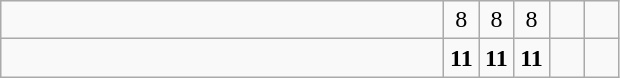<table class="wikitable">
<tr>
<td style="width:18em"></td>
<td align=center style="width:1em">8</td>
<td align=center style="width:1em">8</td>
<td align=center style="width:1em">8</td>
<td align=center style="width:1em"></td>
<td align=center style="width:1em"></td>
</tr>
<tr>
<td style="width:18em"></td>
<td align=center style="width:1em"><strong>11</strong></td>
<td align=center style="width:1em"><strong>11</strong></td>
<td align=center style="width:1em"><strong>11</strong></td>
<td align=center style="width:1em"></td>
<td align=center style="width:1em"></td>
</tr>
</table>
